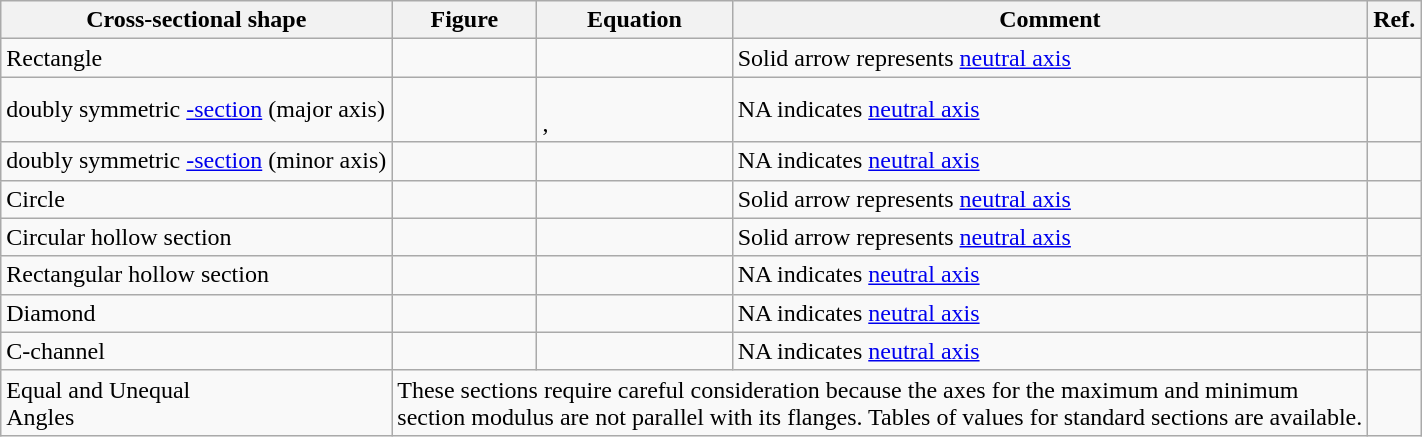<table class="wikitable" align="center">
<tr>
<th>Cross-sectional shape</th>
<th>Figure</th>
<th>Equation</th>
<th>Comment</th>
<th>Ref.</th>
</tr>
<tr>
<td>Rectangle</td>
<td></td>
<td></td>
<td>Solid arrow represents <a href='#'>neutral axis</a></td>
<td></td>
</tr>
<tr>
<td>doubly symmetric <a href='#'>-section</a> (major axis)</td>
<td></td>
<td><br>,<br></td>
<td>NA indicates <a href='#'>neutral axis</a></td>
<td></td>
</tr>
<tr>
<td>doubly symmetric <a href='#'>-section</a> (minor axis)</td>
<td></td>
<td></td>
<td>NA indicates <a href='#'>neutral axis</a></td>
<td></td>
</tr>
<tr>
<td>Circle</td>
<td></td>
<td></td>
<td>Solid arrow represents <a href='#'>neutral axis</a></td>
<td></td>
</tr>
<tr>
<td>Circular hollow section</td>
<td></td>
<td></td>
<td>Solid arrow represents <a href='#'>neutral axis</a></td>
<td></td>
</tr>
<tr>
<td>Rectangular hollow section</td>
<td></td>
<td></td>
<td>NA indicates <a href='#'>neutral axis</a></td>
<td></td>
</tr>
<tr>
<td>Diamond</td>
<td></td>
<td></td>
<td>NA indicates <a href='#'>neutral axis</a></td>
<td></td>
</tr>
<tr>
<td>C-channel</td>
<td></td>
<td></td>
<td>NA indicates <a href='#'>neutral axis</a></td>
<td></td>
</tr>
<tr>
<td>Equal and Unequal<br>Angles</td>
<td colspan="3">These sections require careful consideration because the axes for the maximum and minimum<br>section modulus are not parallel with its flanges. Tables of values for standard sections are available.</td>
<td><br></td>
</tr>
</table>
